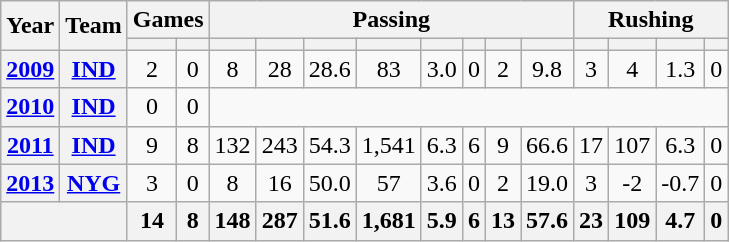<table class="wikitable" style="text-align:center;">
<tr>
<th rowspan="2">Year</th>
<th rowspan="2">Team</th>
<th colspan="2">Games</th>
<th colspan="8">Passing</th>
<th colspan="4">Rushing</th>
</tr>
<tr>
<th></th>
<th></th>
<th></th>
<th></th>
<th></th>
<th></th>
<th></th>
<th></th>
<th></th>
<th></th>
<th></th>
<th></th>
<th></th>
<th></th>
</tr>
<tr>
<th><a href='#'>2009</a></th>
<th><a href='#'>IND</a></th>
<td>2</td>
<td>0</td>
<td>8</td>
<td>28</td>
<td>28.6</td>
<td>83</td>
<td>3.0</td>
<td>0</td>
<td>2</td>
<td>9.8</td>
<td>3</td>
<td>4</td>
<td>1.3</td>
<td>0</td>
</tr>
<tr>
<th><a href='#'>2010</a></th>
<th><a href='#'>IND</a></th>
<td>0</td>
<td>0</td>
<td colspan="12"></td>
</tr>
<tr>
<th><a href='#'>2011</a></th>
<th><a href='#'>IND</a></th>
<td>9</td>
<td>8</td>
<td>132</td>
<td>243</td>
<td>54.3</td>
<td>1,541</td>
<td>6.3</td>
<td>6</td>
<td>9</td>
<td>66.6</td>
<td>17</td>
<td>107</td>
<td>6.3</td>
<td>0</td>
</tr>
<tr>
<th><a href='#'>2013</a></th>
<th><a href='#'>NYG</a></th>
<td>3</td>
<td>0</td>
<td>8</td>
<td>16</td>
<td>50.0</td>
<td>57</td>
<td>3.6</td>
<td>0</td>
<td>2</td>
<td>19.0</td>
<td>3</td>
<td>-2</td>
<td>-0.7</td>
<td>0</td>
</tr>
<tr>
<th colspan="2"></th>
<th>14</th>
<th>8</th>
<th>148</th>
<th>287</th>
<th>51.6</th>
<th>1,681</th>
<th>5.9</th>
<th>6</th>
<th>13</th>
<th>57.6</th>
<th>23</th>
<th>109</th>
<th>4.7</th>
<th>0</th>
</tr>
</table>
